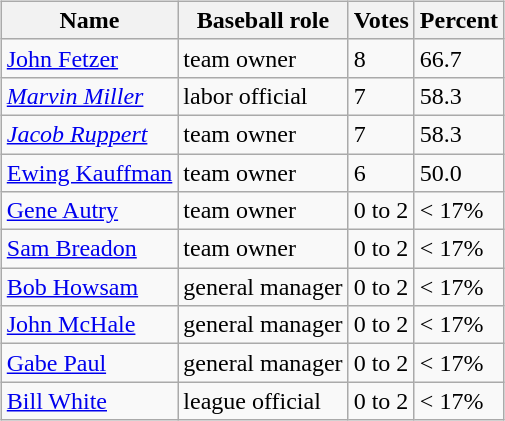<table>
<tr>
<td valign="top"><br><table class="wikitable">
<tr>
<th>Name</th>
<th>Baseball role</th>
<th>Votes</th>
<th>Percent</th>
</tr>
<tr>
<td><a href='#'>John Fetzer</a></td>
<td>team owner</td>
<td>8</td>
<td>66.7</td>
</tr>
<tr>
<td><em><a href='#'>Marvin Miller</a></em></td>
<td>labor official</td>
<td>7</td>
<td>58.3</td>
</tr>
<tr>
<td><em><a href='#'>Jacob Ruppert</a></em></td>
<td>team owner</td>
<td>7</td>
<td>58.3</td>
</tr>
<tr>
<td><a href='#'>Ewing Kauffman</a></td>
<td>team owner</td>
<td>6</td>
<td>50.0</td>
</tr>
<tr>
<td><a href='#'>Gene Autry</a></td>
<td>team owner</td>
<td>0 to 2</td>
<td>< 17%</td>
</tr>
<tr>
<td><a href='#'>Sam Breadon</a></td>
<td>team owner</td>
<td>0 to 2</td>
<td>< 17%</td>
</tr>
<tr>
<td><a href='#'>Bob Howsam</a></td>
<td>general manager</td>
<td>0 to 2</td>
<td>< 17%</td>
</tr>
<tr>
<td><a href='#'>John McHale</a></td>
<td>general manager</td>
<td>0 to 2</td>
<td>< 17%</td>
</tr>
<tr>
<td><a href='#'>Gabe Paul</a></td>
<td>general manager</td>
<td>0 to 2</td>
<td>< 17%</td>
</tr>
<tr>
<td><a href='#'>Bill White</a></td>
<td>league official</td>
<td>0 to 2</td>
<td>< 17%</td>
</tr>
</table>
</td>
</tr>
</table>
